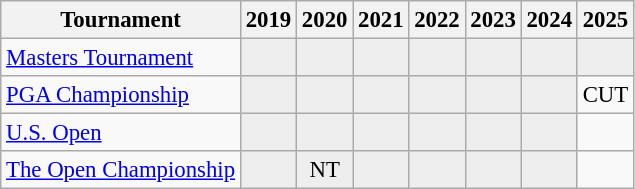<table class="wikitable" style="font-size:95%;text-align:center;">
<tr>
<th>Tournament</th>
<th>2019</th>
<th>2020</th>
<th>2021</th>
<th>2022</th>
<th>2023</th>
<th>2024</th>
<th>2025</th>
</tr>
<tr>
<td align=left><a href='#'>Masters Tournament</a></td>
<td style="background:#eeeeee;"></td>
<td style="background:#eeeeee;"></td>
<td style="background:#eeeeee;"></td>
<td style="background:#eeeeee;"></td>
<td style="background:#eeeeee;"></td>
<td style="background:#eeeeee;"></td>
<td style="background:#eeeeee;"></td>
</tr>
<tr>
<td align=left><a href='#'>PGA Championship</a></td>
<td style="background:#eeeeee;"></td>
<td style="background:#eeeeee;"></td>
<td style="background:#eeeeee;"></td>
<td style="background:#eeeeee;"></td>
<td style="background:#eeeeee;"></td>
<td style="background:#eeeeee;"></td>
<td>CUT</td>
</tr>
<tr>
<td align=left><a href='#'>U.S. Open</a></td>
<td style="background:#eeeeee;"></td>
<td style="background:#eeeeee;"></td>
<td style="background:#eeeeee;"></td>
<td style="background:#eeeeee;"></td>
<td style="background:#eeeeee;"></td>
<td style="background:#eeeeee;"></td>
<td></td>
</tr>
<tr>
<td align=left><a href='#'>The Open Championship</a></td>
<td style="background:#eeeeee;"></td>
<td style="background:#eeeeee;">NT</td>
<td style="background:#eeeeee;"></td>
<td style="background:#eeeeee;"></td>
<td style="background:#eeeeee;"></td>
<td style="background:#eeeeee;"></td>
<td></td>
</tr>
</table>
